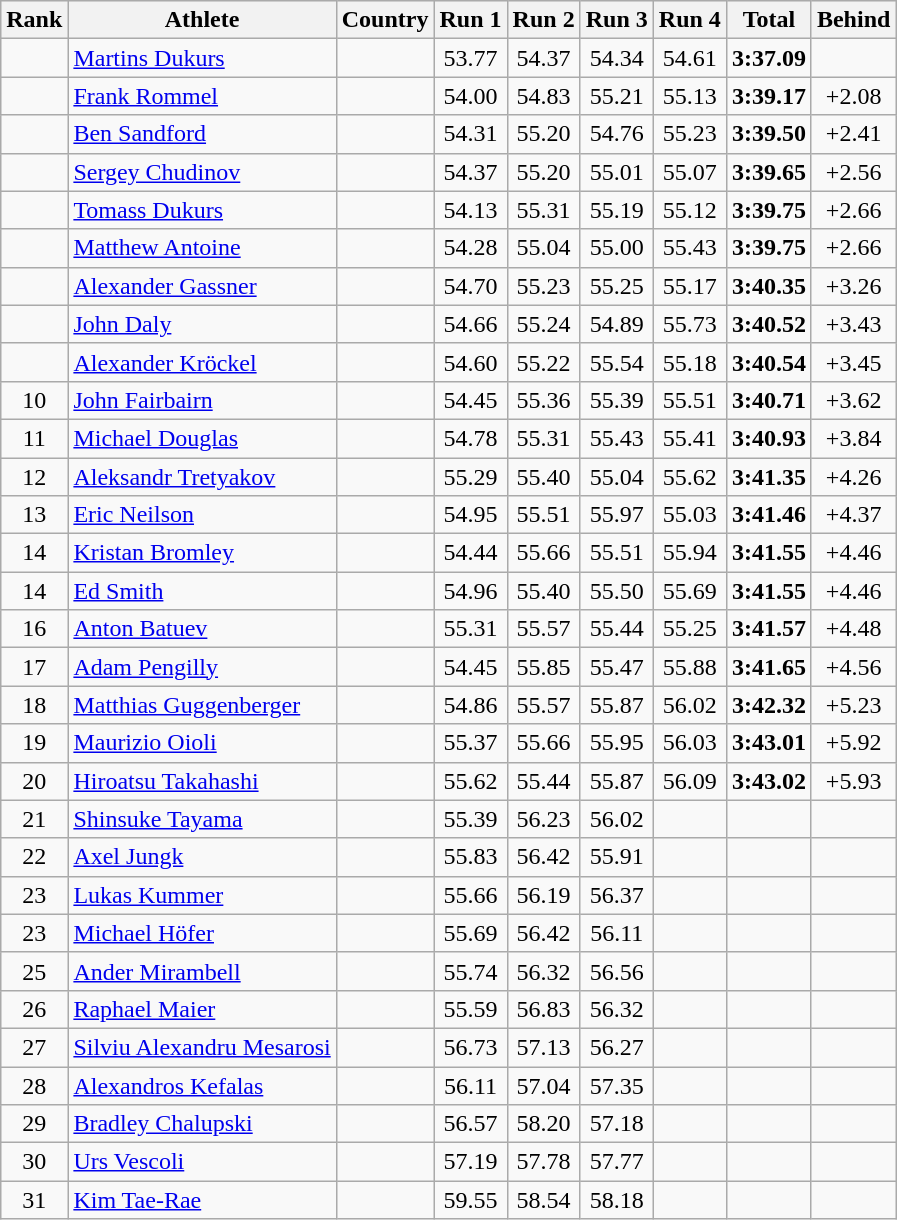<table class="wikitable sortable" style="text-align:center">
<tr bgcolor=efefef>
<th>Rank</th>
<th>Athlete</th>
<th>Country</th>
<th>Run 1</th>
<th>Run 2</th>
<th>Run 3</th>
<th>Run 4</th>
<th>Total</th>
<th>Behind</th>
</tr>
<tr>
<td></td>
<td align=left><a href='#'>Martins Dukurs</a></td>
<td align=left></td>
<td>53.77</td>
<td>54.37</td>
<td>54.34</td>
<td>54.61</td>
<td><strong>3:37.09</strong></td>
<td></td>
</tr>
<tr>
<td></td>
<td align=left><a href='#'>Frank Rommel</a></td>
<td align=left></td>
<td>54.00</td>
<td>54.83</td>
<td>55.21</td>
<td>55.13</td>
<td><strong>3:39.17</strong></td>
<td>+2.08</td>
</tr>
<tr>
<td></td>
<td align=left><a href='#'>Ben Sandford</a></td>
<td align=left></td>
<td>54.31</td>
<td>55.20</td>
<td>54.76</td>
<td>55.23</td>
<td><strong>3:39.50</strong></td>
<td>+2.41</td>
</tr>
<tr>
<td></td>
<td align=left><a href='#'>Sergey Chudinov</a></td>
<td align=left></td>
<td>54.37</td>
<td>55.20</td>
<td>55.01</td>
<td>55.07</td>
<td><strong>3:39.65</strong></td>
<td>+2.56</td>
</tr>
<tr>
<td></td>
<td align=left><a href='#'>Tomass Dukurs</a></td>
<td align=left></td>
<td>54.13</td>
<td>55.31</td>
<td>55.19</td>
<td>55.12</td>
<td><strong>3:39.75</strong></td>
<td>+2.66</td>
</tr>
<tr>
<td></td>
<td align=left><a href='#'>Matthew Antoine</a></td>
<td align=left></td>
<td>54.28</td>
<td>55.04</td>
<td>55.00</td>
<td>55.43</td>
<td><strong>3:39.75</strong></td>
<td>+2.66</td>
</tr>
<tr>
<td></td>
<td align=left><a href='#'>Alexander Gassner</a></td>
<td align=left></td>
<td>54.70</td>
<td>55.23</td>
<td>55.25</td>
<td>55.17</td>
<td><strong>3:40.35</strong></td>
<td>+3.26</td>
</tr>
<tr>
<td></td>
<td align=left><a href='#'>John Daly</a></td>
<td align=left></td>
<td>54.66</td>
<td>55.24</td>
<td>54.89</td>
<td>55.73</td>
<td><strong>3:40.52</strong></td>
<td>+3.43</td>
</tr>
<tr>
<td></td>
<td align=left><a href='#'>Alexander Kröckel</a></td>
<td align=left></td>
<td>54.60</td>
<td>55.22</td>
<td>55.54</td>
<td>55.18</td>
<td><strong>3:40.54</strong></td>
<td>+3.45</td>
</tr>
<tr>
<td>10</td>
<td align=left><a href='#'>John Fairbairn</a></td>
<td align=left></td>
<td>54.45</td>
<td>55.36</td>
<td>55.39</td>
<td>55.51</td>
<td><strong>3:40.71</strong></td>
<td>+3.62</td>
</tr>
<tr>
<td>11</td>
<td align=left><a href='#'>Michael Douglas</a></td>
<td align=left></td>
<td>54.78</td>
<td>55.31</td>
<td>55.43</td>
<td>55.41</td>
<td><strong>3:40.93</strong></td>
<td>+3.84</td>
</tr>
<tr>
<td>12</td>
<td align=left><a href='#'>Aleksandr Tretyakov</a></td>
<td align=left></td>
<td>55.29</td>
<td>55.40</td>
<td>55.04</td>
<td>55.62</td>
<td><strong>3:41.35</strong></td>
<td>+4.26</td>
</tr>
<tr>
<td>13</td>
<td align=left><a href='#'>Eric Neilson</a></td>
<td align=left></td>
<td>54.95</td>
<td>55.51</td>
<td>55.97</td>
<td>55.03</td>
<td><strong>3:41.46</strong></td>
<td>+4.37</td>
</tr>
<tr>
<td>14</td>
<td align=left><a href='#'>Kristan Bromley</a></td>
<td align=left></td>
<td>54.44</td>
<td>55.66</td>
<td>55.51</td>
<td>55.94</td>
<td><strong>3:41.55</strong></td>
<td>+4.46</td>
</tr>
<tr>
<td>14</td>
<td align=left><a href='#'>Ed Smith</a></td>
<td align=left></td>
<td>54.96</td>
<td>55.40</td>
<td>55.50</td>
<td>55.69</td>
<td><strong>3:41.55</strong></td>
<td>+4.46</td>
</tr>
<tr>
<td>16</td>
<td align=left><a href='#'>Anton Batuev</a></td>
<td align=left></td>
<td>55.31</td>
<td>55.57</td>
<td>55.44</td>
<td>55.25</td>
<td><strong>3:41.57</strong></td>
<td>+4.48</td>
</tr>
<tr>
<td>17</td>
<td align=left><a href='#'>Adam Pengilly</a></td>
<td align=left></td>
<td>54.45</td>
<td>55.85</td>
<td>55.47</td>
<td>55.88</td>
<td><strong>3:41.65</strong></td>
<td>+4.56</td>
</tr>
<tr>
<td>18</td>
<td align=left><a href='#'>Matthias Guggenberger</a></td>
<td align=left></td>
<td>54.86</td>
<td>55.57</td>
<td>55.87</td>
<td>56.02</td>
<td><strong>3:42.32</strong></td>
<td>+5.23</td>
</tr>
<tr>
<td>19</td>
<td align=left><a href='#'>Maurizio Oioli</a></td>
<td align=left></td>
<td>55.37</td>
<td>55.66</td>
<td>55.95</td>
<td>56.03</td>
<td><strong>3:43.01</strong></td>
<td>+5.92</td>
</tr>
<tr>
<td>20</td>
<td align=left><a href='#'>Hiroatsu Takahashi</a></td>
<td align=left></td>
<td>55.62</td>
<td>55.44</td>
<td>55.87</td>
<td>56.09</td>
<td><strong>3:43.02</strong></td>
<td>+5.93</td>
</tr>
<tr>
<td>21</td>
<td align=left><a href='#'>Shinsuke Tayama</a></td>
<td align=left></td>
<td>55.39</td>
<td>56.23</td>
<td>56.02</td>
<td></td>
<td><strong></strong></td>
<td></td>
</tr>
<tr>
<td>22</td>
<td align=left><a href='#'>Axel Jungk</a></td>
<td align=left></td>
<td>55.83</td>
<td>56.42</td>
<td>55.91</td>
<td></td>
<td><strong></strong></td>
<td></td>
</tr>
<tr>
<td>23</td>
<td align=left><a href='#'>Lukas Kummer</a></td>
<td align=left></td>
<td>55.66</td>
<td>56.19</td>
<td>56.37</td>
<td></td>
<td><strong></strong></td>
<td></td>
</tr>
<tr>
<td>23</td>
<td align=left><a href='#'>Michael Höfer</a></td>
<td align=left></td>
<td>55.69</td>
<td>56.42</td>
<td>56.11</td>
<td></td>
<td><strong></strong></td>
<td></td>
</tr>
<tr>
<td>25</td>
<td align=left><a href='#'>Ander Mirambell</a></td>
<td align=left></td>
<td>55.74</td>
<td>56.32</td>
<td>56.56</td>
<td></td>
<td><strong></strong></td>
<td></td>
</tr>
<tr>
<td>26</td>
<td align=left><a href='#'>Raphael Maier</a></td>
<td align=left></td>
<td>55.59</td>
<td>56.83</td>
<td>56.32</td>
<td></td>
<td><strong></strong></td>
<td></td>
</tr>
<tr>
<td>27</td>
<td align=left><a href='#'>Silviu Alexandru Mesarosi</a></td>
<td align=left></td>
<td>56.73</td>
<td>57.13</td>
<td>56.27</td>
<td></td>
<td><strong></strong></td>
<td></td>
</tr>
<tr>
<td>28</td>
<td align=left><a href='#'>Alexandros Kefalas</a></td>
<td align=left></td>
<td>56.11</td>
<td>57.04</td>
<td>57.35</td>
<td></td>
<td><strong></strong></td>
<td></td>
</tr>
<tr>
<td>29</td>
<td align=left><a href='#'>Bradley Chalupski</a></td>
<td align=left></td>
<td>56.57</td>
<td>58.20</td>
<td>57.18</td>
<td></td>
<td><strong></strong></td>
<td></td>
</tr>
<tr>
<td>30</td>
<td align=left><a href='#'>Urs Vescoli</a></td>
<td align=left></td>
<td>57.19</td>
<td>57.78</td>
<td>57.77</td>
<td></td>
<td><strong></strong></td>
<td></td>
</tr>
<tr>
<td>31</td>
<td align=left><a href='#'>Kim Tae-Rae</a></td>
<td align=left></td>
<td>59.55</td>
<td>58.54</td>
<td>58.18</td>
<td></td>
<td><strong></strong></td>
<td></td>
</tr>
</table>
